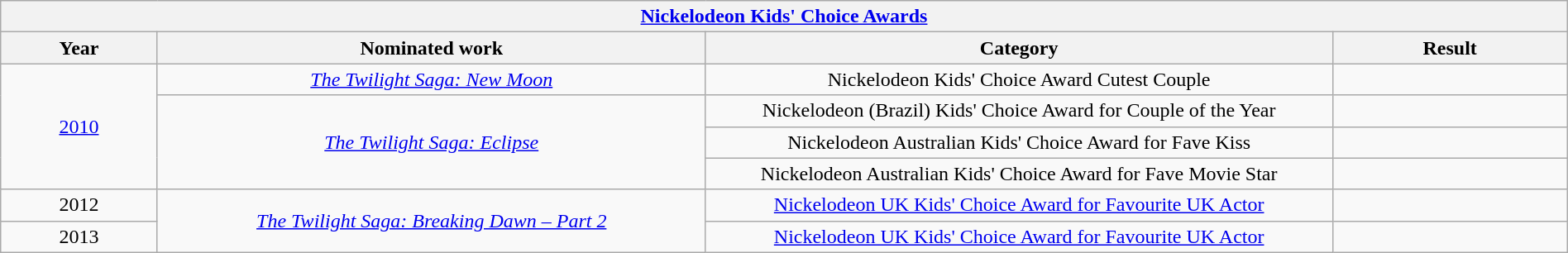<table width="100%" class="wikitable">
<tr>
<th colspan="4" align="center"><strong><a href='#'>Nickelodeon Kids' Choice Awards</a></strong></th>
</tr>
<tr>
<th width="10%">Year</th>
<th width="35%">Nominated work</th>
<th width="40%">Category</th>
<th width="15%">Result</th>
</tr>
<tr>
<td rowspan="4" style="text-align:center;"><a href='#'>2010</a></td>
<td style="text-align:center;"><em><a href='#'>The Twilight Saga: New Moon</a></em></td>
<td style="text-align:center;">Nickelodeon Kids' Choice Award Cutest Couple </td>
<td></td>
</tr>
<tr>
<td rowspan="3" style="text-align:center;"><em><a href='#'>The Twilight Saga: Eclipse</a></em></td>
<td style="text-align:center;">Nickelodeon (Brazil) Kids' Choice Award for Couple of the Year </td>
<td></td>
</tr>
<tr>
<td style="text-align:center;">Nickelodeon Australian Kids' Choice Award for Fave Kiss </td>
<td></td>
</tr>
<tr>
<td style="text-align:center;">Nickelodeon Australian Kids' Choice Award for Fave Movie Star</td>
<td></td>
</tr>
<tr>
<td style="text-align:center;">2012</td>
<td rowspan="2" style="text-align:center;"><em><a href='#'>The Twilight Saga: Breaking Dawn – Part 2</a></em></td>
<td style="text-align:center;"><a href='#'>Nickelodeon UK Kids' Choice Award for Favourite UK Actor</a></td>
<td></td>
</tr>
<tr>
<td style="text-align:center;">2013</td>
<td style="text-align:center;"><a href='#'>Nickelodeon UK Kids' Choice Award for Favourite UK Actor</a></td>
<td></td>
</tr>
</table>
